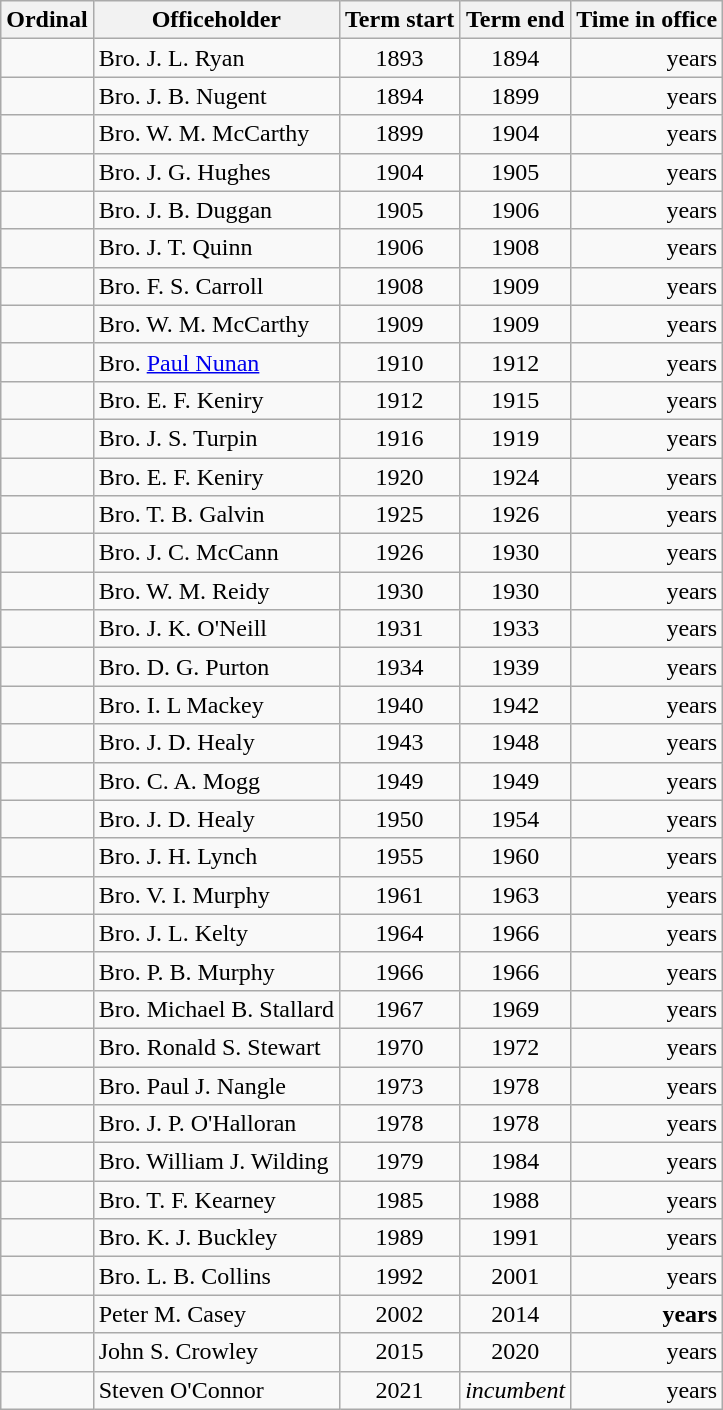<table class="wikitable sortable">
<tr>
<th>Ordinal</th>
<th>Officeholder</th>
<th>Term start</th>
<th>Term end</th>
<th>Time in office</th>
</tr>
<tr>
<td align=center></td>
<td>Bro. J. L. Ryan </td>
<td align=center>1893</td>
<td align=center>1894</td>
<td align=right> years</td>
</tr>
<tr>
<td align=center></td>
<td>Bro. J. B. Nugent </td>
<td align=center>1894</td>
<td align=center>1899</td>
<td align=right> years</td>
</tr>
<tr>
<td align=center></td>
<td>Bro. W. M. McCarthy </td>
<td align=center>1899</td>
<td align=center>1904</td>
<td align=right> years</td>
</tr>
<tr>
<td align=center></td>
<td>Bro. J. G. Hughes </td>
<td align=center>1904</td>
<td align=center>1905</td>
<td align=right> years</td>
</tr>
<tr>
<td align=center></td>
<td>Bro. J. B. Duggan </td>
<td align=center>1905</td>
<td align=center>1906</td>
<td align=right> years</td>
</tr>
<tr>
<td align=center></td>
<td>Bro. J. T. Quinn </td>
<td align=center>1906</td>
<td align=center>1908</td>
<td align=right> years</td>
</tr>
<tr>
<td align=center></td>
<td>Bro. F. S. Carroll </td>
<td align=center>1908</td>
<td align=center>1909</td>
<td align=right> years</td>
</tr>
<tr>
<td align=center></td>
<td>Bro. W. M. McCarthy </td>
<td align=center>1909</td>
<td align=center>1909</td>
<td align=right> years</td>
</tr>
<tr>
<td align=center></td>
<td>Bro. <a href='#'>Paul Nunan</a> </td>
<td align=center>1910</td>
<td align=center>1912</td>
<td align=right> years</td>
</tr>
<tr>
<td align=center></td>
<td>Bro. E. F. Keniry </td>
<td align=center>1912</td>
<td align=center>1915</td>
<td align=right> years</td>
</tr>
<tr>
<td align=center></td>
<td>Bro. J. S. Turpin </td>
<td align=center>1916</td>
<td align=center>1919</td>
<td align=right> years</td>
</tr>
<tr>
<td align=center></td>
<td>Bro. E. F. Keniry </td>
<td align=center>1920</td>
<td align=center>1924</td>
<td align=right> years</td>
</tr>
<tr>
<td align=center></td>
<td>Bro. T. B. Galvin </td>
<td align=center>1925</td>
<td align=center>1926</td>
<td align=right> years</td>
</tr>
<tr>
<td align=center></td>
<td>Bro. J. C. McCann </td>
<td align=center>1926</td>
<td align=center>1930</td>
<td align=right> years</td>
</tr>
<tr>
<td align=center></td>
<td>Bro. W. M. Reidy </td>
<td align=center>1930</td>
<td align=center>1930</td>
<td align=right> years</td>
</tr>
<tr>
<td align=center></td>
<td>Bro. J. K. O'Neill </td>
<td align=center>1931</td>
<td align=center>1933</td>
<td align=right> years</td>
</tr>
<tr>
<td align=center></td>
<td>Bro. D. G. Purton </td>
<td align=center>1934</td>
<td align=center>1939</td>
<td align=right> years</td>
</tr>
<tr>
<td align=center></td>
<td>Bro. I. L Mackey </td>
<td align=center>1940</td>
<td align=center>1942</td>
<td align=right> years</td>
</tr>
<tr>
<td align=center></td>
<td>Bro. J. D. Healy </td>
<td align=center>1943</td>
<td align=center>1948</td>
<td align=right> years</td>
</tr>
<tr>
<td align=center></td>
<td>Bro. C. A. Mogg </td>
<td align=center>1949</td>
<td align=center>1949</td>
<td align=right> years</td>
</tr>
<tr>
<td align=center></td>
<td>Bro. J. D. Healy </td>
<td align=center>1950</td>
<td align=center>1954</td>
<td align=right> years</td>
</tr>
<tr>
<td align=center></td>
<td>Bro. J. H. Lynch </td>
<td align=center>1955</td>
<td align=center>1960</td>
<td align=right> years</td>
</tr>
<tr>
<td align=center></td>
<td>Bro. V. I. Murphy </td>
<td align=center>1961</td>
<td align=center>1963</td>
<td align=right> years</td>
</tr>
<tr>
<td align=center></td>
<td>Bro. J. L. Kelty </td>
<td align=center>1964</td>
<td align=center>1966</td>
<td align=right> years</td>
</tr>
<tr>
<td align=center></td>
<td>Bro. P. B. Murphy </td>
<td align=center>1966</td>
<td align=center>1966</td>
<td align=right> years</td>
</tr>
<tr>
<td align=center></td>
<td>Bro. Michael B. Stallard </td>
<td align=center>1967</td>
<td align=center>1969</td>
<td align=right> years</td>
</tr>
<tr>
<td align=center></td>
<td>Bro. Ronald S. Stewart </td>
<td align=center>1970</td>
<td align=center>1972</td>
<td align=right> years</td>
</tr>
<tr>
<td align=center></td>
<td>Bro. Paul J. Nangle </td>
<td align=center>1973</td>
<td align=center>1978</td>
<td align=right> years</td>
</tr>
<tr>
<td align=center></td>
<td>Bro. J. P. O'Halloran </td>
<td align=center>1978</td>
<td align=center>1978</td>
<td align=right> years</td>
</tr>
<tr>
<td align=center></td>
<td>Bro. William J. Wilding </td>
<td align=center>1979</td>
<td align=center>1984</td>
<td align=right> years</td>
</tr>
<tr>
<td align=center></td>
<td>Bro. T. F. Kearney </td>
<td align=center>1985</td>
<td align=center>1988</td>
<td align=right> years</td>
</tr>
<tr>
<td align=center></td>
<td>Bro. K. J. Buckley </td>
<td align=center>1989</td>
<td align=center>1991</td>
<td align=right> years</td>
</tr>
<tr>
<td align=center></td>
<td>Bro. L. B. Collins </td>
<td align=center>1992</td>
<td align=center>2001</td>
<td align=right> years</td>
</tr>
<tr>
<td align=center></td>
<td>Peter M. Casey</td>
<td align=center>2002</td>
<td align=center>2014</td>
<td align=right><strong> years</strong></td>
</tr>
<tr>
<td align=center></td>
<td>John S. Crowley</td>
<td align=center>2015</td>
<td align=center>2020</td>
<td align=right> years</td>
</tr>
<tr>
<td align=center></td>
<td>Steven O'Connor</td>
<td align=center>2021</td>
<td align=center><em>incumbent</em></td>
<td align=right> years</td>
</tr>
</table>
